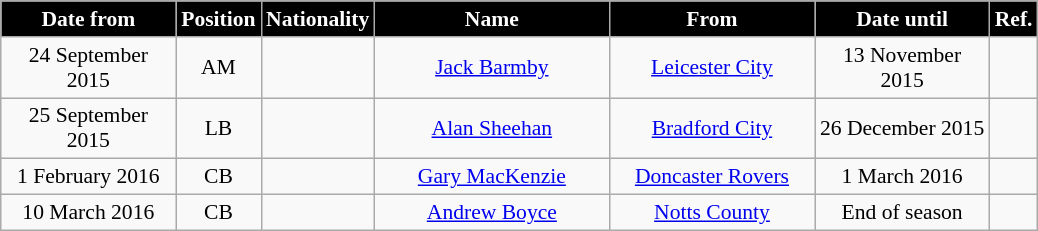<table class="wikitable"  style="text-align:center; font-size:90%; ">
<tr>
<th style="background:#000000; color:#FFFFFF; width:110px;">Date from</th>
<th style="background:#000000; color:#FFFFFF; width:50px;">Position</th>
<th style="background:#000000; color:#FFFFFF; width:50px;">Nationality</th>
<th style="background:#000000; color:#FFFFFF; width:150px;">Name</th>
<th style="background:#000000; color:#FFFFFF; width:130px;">From</th>
<th style="background:#000000; color:#FFFFFF; width:110px;">Date until</th>
<th style="background:#000000; color:#FFFFFF; width:25px;">Ref.</th>
</tr>
<tr>
<td>24 September 2015</td>
<td>AM</td>
<td></td>
<td><a href='#'>Jack Barmby</a></td>
<td><a href='#'>Leicester City</a></td>
<td>13 November 2015</td>
<td></td>
</tr>
<tr>
<td>25 September 2015</td>
<td>LB</td>
<td></td>
<td><a href='#'>Alan Sheehan</a></td>
<td><a href='#'>Bradford City</a></td>
<td>26 December 2015</td>
<td></td>
</tr>
<tr>
<td>1 February 2016</td>
<td>CB</td>
<td></td>
<td><a href='#'>Gary MacKenzie</a></td>
<td><a href='#'>Doncaster Rovers</a></td>
<td>1 March 2016</td>
<td></td>
</tr>
<tr>
<td>10 March 2016</td>
<td>CB</td>
<td></td>
<td><a href='#'>Andrew Boyce</a></td>
<td><a href='#'>Notts County</a></td>
<td>End of season</td>
<td></td>
</tr>
</table>
